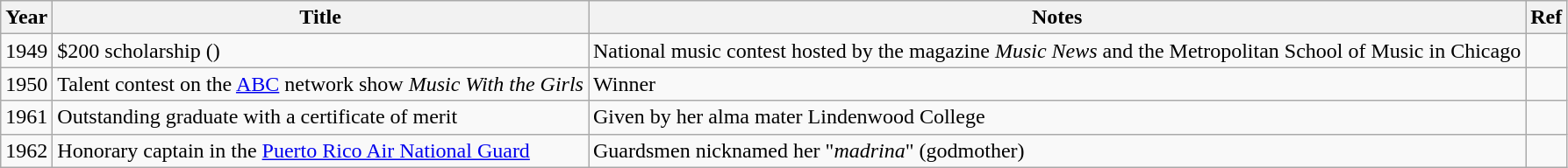<table class="wikitable">
<tr>
<th>Year</th>
<th>Title</th>
<th>Notes</th>
<th>Ref</th>
</tr>
<tr>
<td>1949</td>
<td>$200 scholarship ()</td>
<td>National music contest hosted by the magazine <em>Music News</em> and the Metropolitan School of Music in Chicago</td>
<td></td>
</tr>
<tr>
<td>1950</td>
<td>Talent contest on the <a href='#'>ABC</a> network show <em>Music With the Girls</em></td>
<td>Winner</td>
<td></td>
</tr>
<tr>
<td>1961</td>
<td>Outstanding graduate with a certificate of merit</td>
<td>Given by her alma mater Lindenwood College</td>
<td></td>
</tr>
<tr>
<td>1962</td>
<td>Honorary captain in the <a href='#'>Puerto Rico Air National Guard</a></td>
<td>Guardsmen nicknamed her "<em>madrina</em>" (godmother)</td>
<td></td>
</tr>
</table>
